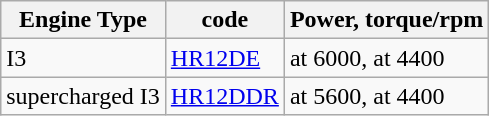<table class="wikitable">
<tr>
<th>Engine Type</th>
<th>code</th>
<th>Power, torque/rpm</th>
</tr>
<tr>
<td> I3</td>
<td><a href='#'>HR12DE</a></td>
<td> at 6000,  at 4400</td>
</tr>
<tr>
<td> supercharged I3</td>
<td><a href='#'>HR12DDR</a></td>
<td> at 5600,  at 4400</td>
</tr>
</table>
